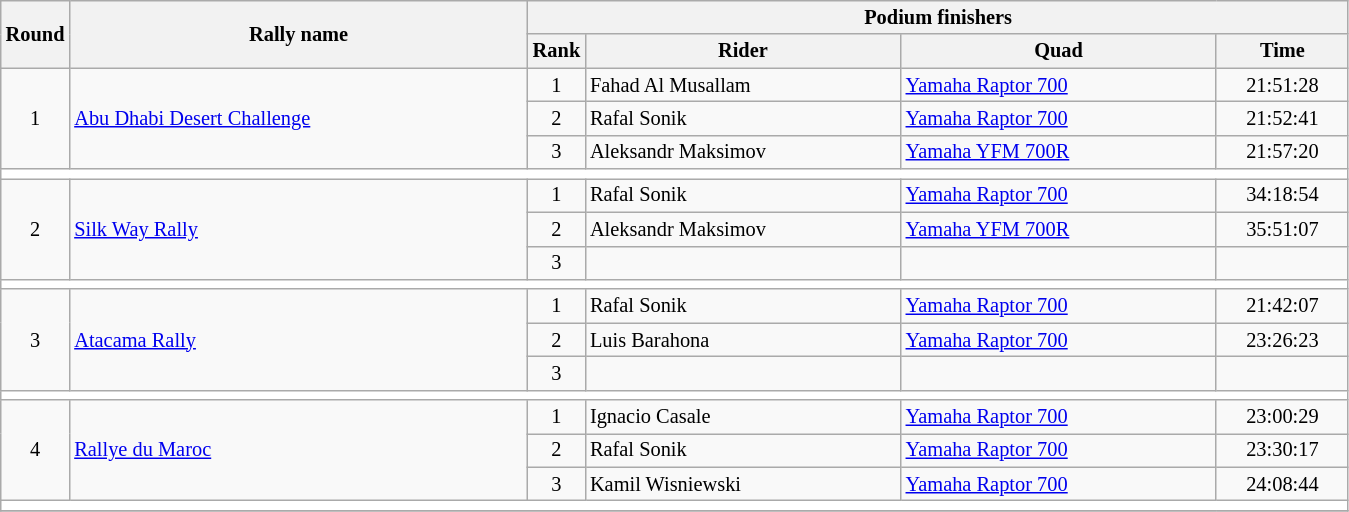<table class="wikitable" style="font-size:85%;">
<tr>
<th rowspan=2>Round</th>
<th style="width:22em" rowspan=2>Rally name</th>
<th colspan=4>Podium finishers</th>
</tr>
<tr>
<th>Rank</th>
<th style="width:15em">Rider</th>
<th style="width:15em">Quad</th>
<th style="width:6em">Time</th>
</tr>
<tr>
<td rowspan=3 align=center>1</td>
<td rowspan=3> <a href='#'>Abu Dhabi Desert Challenge</a></td>
<td align=center>1</td>
<td> Fahad Al Musallam</td>
<td><a href='#'>Yamaha Raptor 700</a></td>
<td align=center>21:51:28</td>
</tr>
<tr>
<td align=center>2</td>
<td> Rafal Sonik</td>
<td><a href='#'>Yamaha Raptor 700</a></td>
<td align=center>21:52:41</td>
</tr>
<tr>
<td align=center>3</td>
<td> Aleksandr Maksimov</td>
<td><a href='#'>Yamaha YFM 700R</a></td>
<td align=center>21:57:20</td>
</tr>
<tr style="background:white;">
<td colspan="6"></td>
</tr>
<tr>
<td rowspan=3 align=center>2</td>
<td rowspan=3> <a href='#'>Silk Way Rally</a></td>
<td align=center>1</td>
<td> Rafal Sonik</td>
<td><a href='#'>Yamaha Raptor 700</a></td>
<td align=center>34:18:54</td>
</tr>
<tr>
<td align=center>2</td>
<td> Aleksandr Maksimov</td>
<td><a href='#'>Yamaha YFM 700R</a></td>
<td align=center>35:51:07</td>
</tr>
<tr>
<td align=center>3</td>
<td></td>
<td></td>
<td align=center></td>
</tr>
<tr style="background:white;">
<td colspan="6"></td>
</tr>
<tr>
<td rowspan=3 align=center>3</td>
<td rowspan=3> <a href='#'>Atacama Rally</a></td>
<td align=center>1</td>
<td> Rafal Sonik</td>
<td><a href='#'>Yamaha Raptor 700</a></td>
<td align=center>21:42:07</td>
</tr>
<tr>
<td align=center>2</td>
<td> Luis Barahona</td>
<td><a href='#'>Yamaha Raptor 700</a></td>
<td align=center>23:26:23</td>
</tr>
<tr>
<td align=center>3</td>
<td></td>
<td></td>
<td align=center></td>
</tr>
<tr style="background:white;">
<td colspan="6"></td>
</tr>
<tr>
<td rowspan=3 align=center>4</td>
<td rowspan=3> <a href='#'>Rallye du Maroc</a></td>
<td align=center>1</td>
<td> Ignacio Casale</td>
<td><a href='#'>Yamaha Raptor 700</a></td>
<td align=center>23:00:29</td>
</tr>
<tr>
<td align=center>2</td>
<td> Rafal Sonik</td>
<td><a href='#'>Yamaha Raptor 700</a></td>
<td align=center>23:30:17</td>
</tr>
<tr>
<td align=center>3</td>
<td> Kamil Wisniewski</td>
<td><a href='#'>Yamaha Raptor 700</a></td>
<td align=center>24:08:44</td>
</tr>
<tr style="background:white;">
<td colspan="6"></td>
</tr>
<tr>
</tr>
</table>
